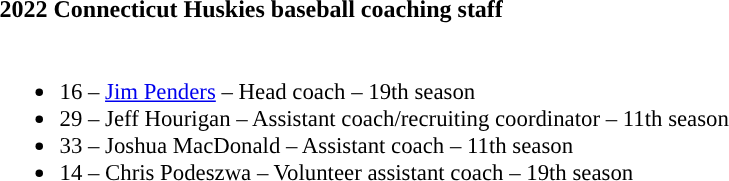<table class="toccolours" style="text-align: left;">
<tr>
<th colspan="9">2022 Connecticut Huskies baseball coaching staff</th>
</tr>
<tr>
<td style="font-size: 95%;" valign="top"><br><ul><li>16 – <a href='#'>Jim Penders</a> – Head coach – 19th season</li><li>29 – Jeff Hourigan – Assistant coach/recruiting coordinator – 11th season</li><li>33 – Joshua MacDonald – Assistant coach – 11th season</li><li>14 – Chris Podeszwa – Volunteer assistant coach – 19th season</li></ul></td>
</tr>
</table>
